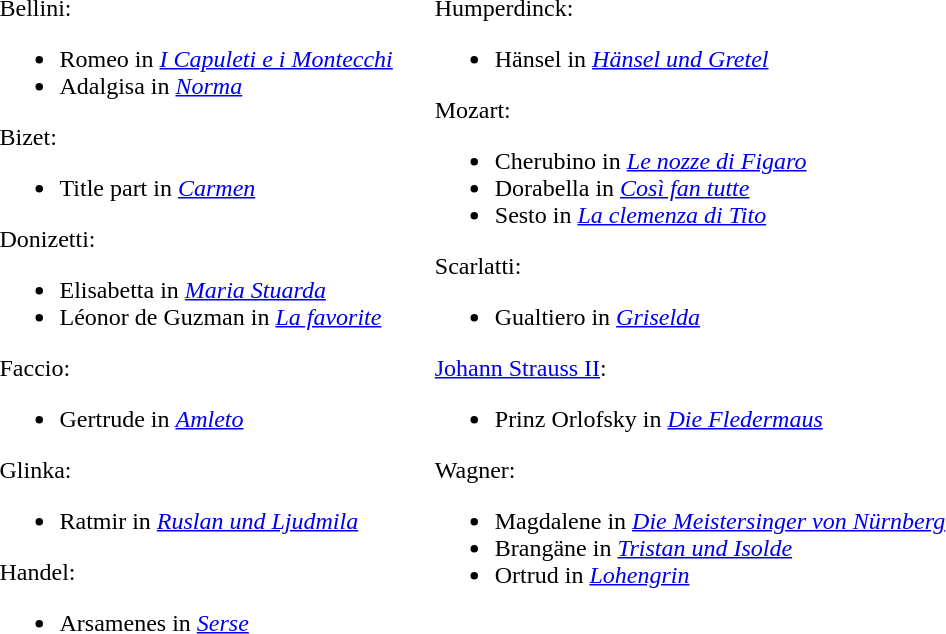<table>
<tr>
<td valign="top"><br>Bellini:<ul><li>Romeo in <em><a href='#'>I Capuleti e i Montecchi</a></em></li><li>Adalgisa in <em><a href='#'>Norma</a></em></li></ul>Bizet:<ul><li>Title part in <em><a href='#'>Carmen</a></em></li></ul>Donizetti:<ul><li>Elisabetta in <em><a href='#'>Maria Stuarda</a></em></li><li>Léonor de Guzman in <em><a href='#'>La favorite</a></em></li></ul>Faccio:<ul><li>Gertrude in <em><a href='#'>Amleto</a></em></li></ul>Glinka:<ul><li>Ratmir in <em><a href='#'>Ruslan und Ljudmila</a></em></li></ul>Handel:<ul><li>Arsamenes in <em><a href='#'>Serse</a></em></li></ul></td>
<td width="20"> </td>
<td valign="top"><br>Humperdinck:<ul><li>Hänsel in <em><a href='#'>Hänsel und Gretel</a></em></li></ul>Mozart:<ul><li>Cherubino in <em><a href='#'>Le nozze di Figaro</a></em></li><li>Dorabella in <em><a href='#'>Così fan tutte</a></em></li><li>Sesto in <em><a href='#'>La clemenza di Tito</a></em></li></ul>Scarlatti:<ul><li>Gualtiero in <em><a href='#'>Griselda</a></em></li></ul><a href='#'>Johann Strauss II</a>:<ul><li>Prinz Orlofsky in <em><a href='#'>Die Fledermaus</a></em></li></ul>Wagner:<ul><li>Magdalene in <em><a href='#'>Die Meistersinger von Nürnberg</a></em></li><li>Brangäne in <em><a href='#'>Tristan und Isolde</a></em></li><li>Ortrud in <em><a href='#'>Lohengrin</a></em></li></ul></td>
</tr>
</table>
